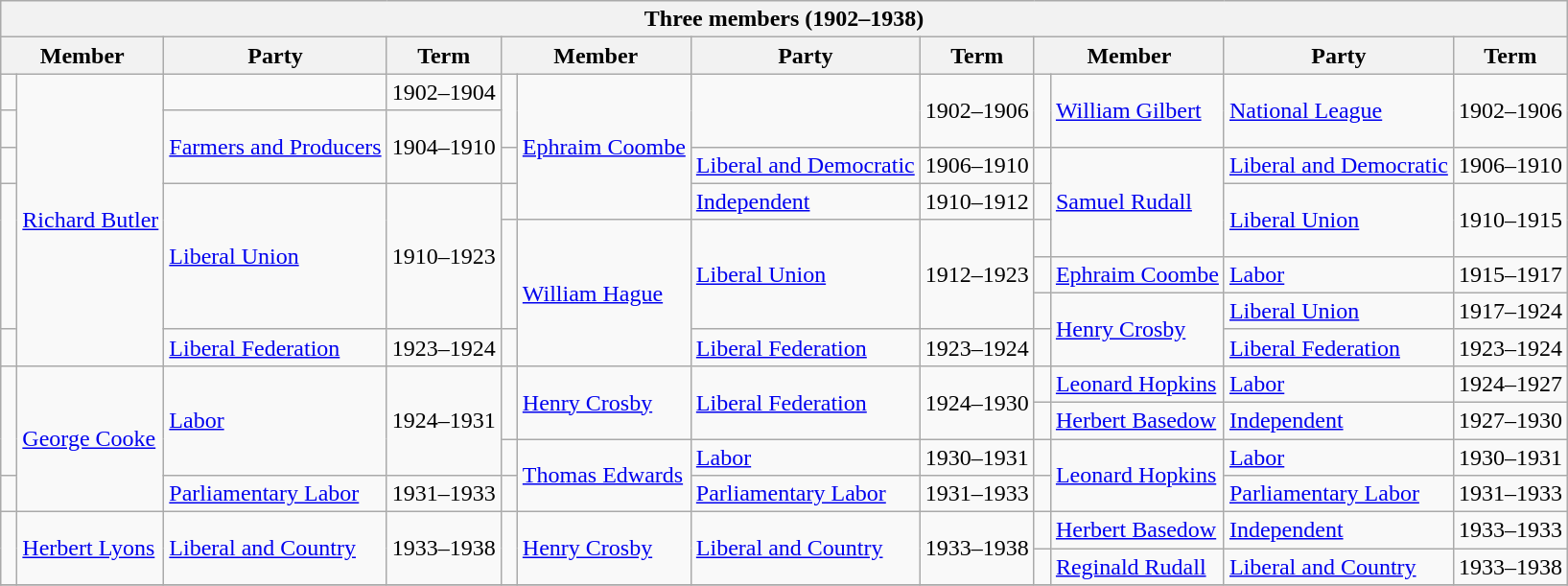<table class="wikitable">
<tr>
<th colspan=12>Three members (1902–1938)</th>
</tr>
<tr>
<th colspan=2>Member</th>
<th>Party</th>
<th>Term</th>
<th colspan=2>Member</th>
<th>Party</th>
<th>Term</th>
<th colspan=2>Member</th>
<th>Party</th>
<th>Term</th>
</tr>
<tr>
<td> </td>
<td rowspan=8><a href='#'>Richard Butler</a></td>
<td></td>
<td>1902–1904</td>
<td rowspan=2 > </td>
<td rowspan=4><a href='#'>Ephraim Coombe</a></td>
<td rowspan=2></td>
<td rowspan=2>1902–1906</td>
<td rowspan=2 > </td>
<td rowspan=2><a href='#'>William Gilbert</a></td>
<td rowspan=2><a href='#'>National League</a></td>
<td rowspan=2>1902–1906</td>
</tr>
<tr>
<td> </td>
<td rowspan=2><a href='#'>Farmers and Producers</a></td>
<td rowspan=2>1904–1910</td>
</tr>
<tr>
<td> </td>
<td> </td>
<td><a href='#'>Liberal and Democratic</a></td>
<td>1906–1910</td>
<td> </td>
<td rowspan=3><a href='#'>Samuel Rudall</a></td>
<td><a href='#'>Liberal and Democratic</a></td>
<td>1906–1910</td>
</tr>
<tr>
<td rowspan=4 > </td>
<td rowspan=4><a href='#'>Liberal Union</a></td>
<td rowspan=4>1910–1923</td>
<td> </td>
<td><a href='#'>Independent</a></td>
<td>1910–1912</td>
<td> </td>
<td rowspan=2><a href='#'>Liberal Union</a></td>
<td rowspan=2>1910–1915</td>
</tr>
<tr>
<td rowspan=3 > </td>
<td rowspan=5><a href='#'>William Hague</a></td>
<td rowspan=3><a href='#'>Liberal Union</a></td>
<td rowspan=3>1912–1923</td>
<td> </td>
</tr>
<tr>
<td> </td>
<td><a href='#'>Ephraim Coombe</a></td>
<td><a href='#'>Labor</a></td>
<td>1915–1917</td>
</tr>
<tr>
<td> </td>
<td rowspan=2><a href='#'>Henry Crosby</a></td>
<td><a href='#'>Liberal Union</a></td>
<td>1917–1924</td>
</tr>
<tr>
<td> </td>
<td><a href='#'>Liberal Federation</a></td>
<td>1923–1924</td>
<td rowspan=2 > </td>
<td rowspan=2><a href='#'>Liberal Federation</a></td>
<td rowspan=2>1923–1924</td>
<td> </td>
<td><a href='#'>Liberal Federation</a></td>
<td>1923–1924</td>
</tr>
<tr>
<td rowspan=4 > </td>
<td rowspan=5><a href='#'>George Cooke</a></td>
<td rowspan=4><a href='#'>Labor</a></td>
<td rowspan=4>1924–1931</td>
<td rowspan=2 > </td>
<td rowspan=2><a href='#'>Leonard Hopkins</a></td>
<td rowspan=2><a href='#'>Labor</a></td>
<td rowspan=2>1924–1927</td>
</tr>
<tr>
<td rowspan=2 > </td>
<td rowspan=2><a href='#'>Henry Crosby</a></td>
<td rowspan=2><a href='#'>Liberal Federation</a></td>
<td rowspan=2>1924–1930</td>
</tr>
<tr>
<td> </td>
<td><a href='#'>Herbert Basedow</a></td>
<td><a href='#'>Independent</a></td>
<td>1927–1930</td>
</tr>
<tr>
<td> </td>
<td rowspan=2><a href='#'>Thomas Edwards</a></td>
<td><a href='#'>Labor</a></td>
<td>1930–1931</td>
<td> </td>
<td rowspan=2><a href='#'>Leonard Hopkins</a></td>
<td><a href='#'>Labor</a></td>
<td>1930–1931</td>
</tr>
<tr>
<td> </td>
<td><a href='#'>Parliamentary Labor</a></td>
<td>1931–1933</td>
<td> </td>
<td><a href='#'>Parliamentary Labor</a></td>
<td>1931–1933</td>
<td> </td>
<td><a href='#'>Parliamentary Labor</a></td>
<td>1931–1933</td>
</tr>
<tr>
<td rowspan=2 > </td>
<td rowspan=2><a href='#'>Herbert Lyons</a></td>
<td rowspan=2><a href='#'>Liberal and Country</a></td>
<td rowspan=2>1933–1938</td>
<td rowspan=2 > </td>
<td rowspan=2><a href='#'>Henry Crosby</a></td>
<td rowspan=2><a href='#'>Liberal and Country</a></td>
<td rowspan=2>1933–1938</td>
<td> </td>
<td><a href='#'>Herbert Basedow</a></td>
<td><a href='#'>Independent</a></td>
<td>1933–1933</td>
</tr>
<tr>
<td> </td>
<td><a href='#'>Reginald Rudall</a></td>
<td><a href='#'>Liberal and Country</a></td>
<td>1933–1938</td>
</tr>
<tr>
</tr>
</table>
